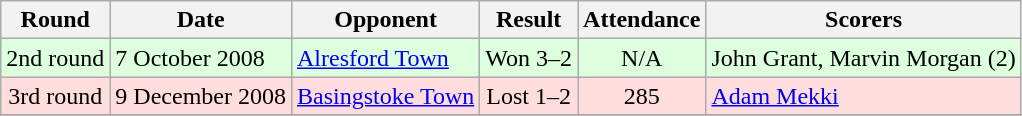<table class="wikitable">
<tr>
<th>Round</th>
<th>Date</th>
<th>Opponent</th>
<th>Result</th>
<th>Attendance</th>
<th>Scorers</th>
</tr>
<tr style="background: #ddffdd;">
<td align="center">2nd round</td>
<td>7 October 2008</td>
<td><a href='#'>Alresford Town</a></td>
<td align="center">Won 3–2</td>
<td align="center">N/A</td>
<td>John Grant, Marvin Morgan (2)</td>
</tr>
<tr style="background: #ffdddd;">
<td align="center">3rd round</td>
<td>9 December 2008</td>
<td><a href='#'>Basingstoke Town</a></td>
<td align="center">Lost 1–2</td>
<td align="center">285</td>
<td><a href='#'>Adam Mekki</a></td>
</tr>
<tr>
</tr>
</table>
